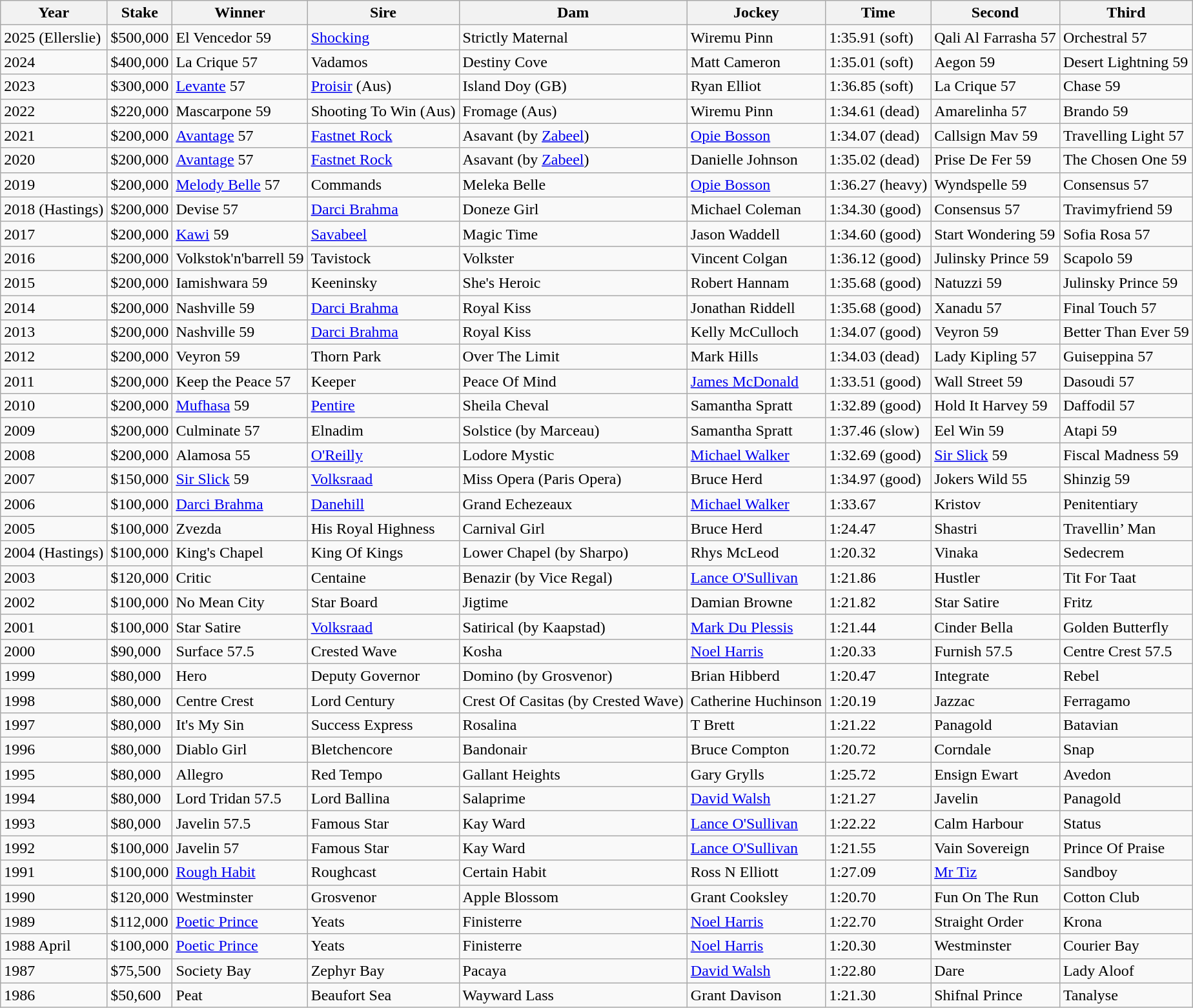<table class="wikitable sortable">
<tr>
<th>Year</th>
<th>Stake</th>
<th>Winner</th>
<th>Sire</th>
<th>Dam</th>
<th>Jockey</th>
<th>Time</th>
<th>Second</th>
<th>Third</th>
</tr>
<tr>
<td>2025 (Ellerslie)</td>
<td>$500,000</td>
<td>El Vencedor 59</td>
<td><a href='#'>Shocking</a></td>
<td>Strictly Maternal</td>
<td>Wiremu Pinn</td>
<td>1:35.91 (soft)</td>
<td>Qali Al Farrasha 57</td>
<td>Orchestral 57</td>
</tr>
<tr>
<td>2024</td>
<td>$400,000</td>
<td>La Crique 57</td>
<td>Vadamos</td>
<td>Destiny Cove</td>
<td>Matt Cameron</td>
<td>1:35.01 (soft)</td>
<td>Aegon 59</td>
<td>Desert Lightning 59</td>
</tr>
<tr>
<td>2023 </td>
<td>$300,000</td>
<td><a href='#'>Levante</a> 57</td>
<td><a href='#'>Proisir</a> (Aus)</td>
<td>Island Doy (GB)</td>
<td>Ryan Elliot</td>
<td>1:36.85 (soft)</td>
<td>La Crique 57</td>
<td>Chase 59</td>
</tr>
<tr>
<td>2022 </td>
<td>$220,000</td>
<td>Mascarpone 59</td>
<td>Shooting To Win (Aus)</td>
<td>Fromage (Aus)</td>
<td>Wiremu Pinn</td>
<td>1:34.61 (dead)</td>
<td>Amarelinha 57</td>
<td>Brando 59</td>
</tr>
<tr>
<td>2021 </td>
<td>$200,000</td>
<td><a href='#'>Avantage</a> 57</td>
<td><a href='#'>Fastnet Rock</a></td>
<td>Asavant (by <a href='#'>Zabeel</a>)</td>
<td><a href='#'>Opie Bosson</a></td>
<td>1:34.07 (dead)</td>
<td>Callsign Mav 59</td>
<td>Travelling Light 57</td>
</tr>
<tr>
<td>2020 </td>
<td>$200,000</td>
<td><a href='#'>Avantage</a> 57</td>
<td><a href='#'>Fastnet Rock</a></td>
<td>Asavant (by <a href='#'>Zabeel</a>)</td>
<td>Danielle Johnson</td>
<td>1:35.02 (dead)</td>
<td>Prise De Fer 59</td>
<td>The Chosen One 59</td>
</tr>
<tr>
<td>2019  </td>
<td>$200,000</td>
<td><a href='#'>Melody Belle</a> 57</td>
<td>Commands</td>
<td>Meleka Belle</td>
<td><a href='#'>Opie Bosson</a></td>
<td>1:36.27 (heavy)</td>
<td>Wyndspelle 59</td>
<td>Consensus 57</td>
</tr>
<tr>
<td>2018 (Hastings) </td>
<td>$200,000</td>
<td>Devise 57</td>
<td><a href='#'>Darci Brahma</a></td>
<td>Doneze Girl</td>
<td>Michael Coleman</td>
<td>1:34.30 (good)</td>
<td>Consensus 57</td>
<td>Travimyfriend 59</td>
</tr>
<tr>
<td>2017  </td>
<td>$200,000</td>
<td><a href='#'>Kawi</a> 59</td>
<td><a href='#'>Savabeel</a></td>
<td>Magic Time</td>
<td>Jason Waddell</td>
<td>1:34.60 (good)</td>
<td>Start Wondering 59</td>
<td>Sofia Rosa 57</td>
</tr>
<tr>
<td>2016 </td>
<td>$200,000</td>
<td>Volkstok'n'barrell 59</td>
<td>Tavistock</td>
<td>Volkster</td>
<td>Vincent Colgan</td>
<td>1:36.12 (good)</td>
<td>Julinsky Prince 59</td>
<td>Scapolo 59</td>
</tr>
<tr>
<td>2015 </td>
<td>$200,000</td>
<td>Iamishwara 59</td>
<td>Keeninsky</td>
<td>She's Heroic</td>
<td>Robert Hannam</td>
<td>1:35.68 (good)</td>
<td>Natuzzi 59</td>
<td>Julinsky Prince 59</td>
</tr>
<tr>
<td>2014 </td>
<td>$200,000</td>
<td>Nashville 59</td>
<td><a href='#'>Darci Brahma</a></td>
<td>Royal Kiss</td>
<td>Jonathan Riddell</td>
<td>1:35.68 (good)</td>
<td>Xanadu 57</td>
<td>Final Touch 57</td>
</tr>
<tr>
<td>2013 </td>
<td>$200,000</td>
<td>Nashville 59</td>
<td><a href='#'>Darci Brahma</a></td>
<td>Royal Kiss</td>
<td>Kelly McCulloch</td>
<td>1:34.07 (good)</td>
<td>Veyron 59</td>
<td>Better Than Ever 59</td>
</tr>
<tr>
<td>2012 </td>
<td>$200,000</td>
<td>Veyron 59</td>
<td>Thorn Park</td>
<td>Over The Limit</td>
<td>Mark Hills</td>
<td>1:34.03 (dead)</td>
<td>Lady Kipling 57</td>
<td>Guiseppina 57</td>
</tr>
<tr>
<td>2011 </td>
<td>$200,000</td>
<td>Keep the Peace 57</td>
<td>Keeper</td>
<td>Peace Of Mind</td>
<td><a href='#'>James McDonald</a></td>
<td>1:33.51 (good)</td>
<td>Wall Street 59</td>
<td>Dasoudi 57</td>
</tr>
<tr>
<td>2010 </td>
<td>$200,000</td>
<td><a href='#'>Mufhasa</a> 59</td>
<td><a href='#'>Pentire</a></td>
<td>Sheila Cheval</td>
<td>Samantha Spratt</td>
<td>1:32.89 (good)</td>
<td>Hold It Harvey 59</td>
<td>Daffodil 57</td>
</tr>
<tr>
<td>2009 </td>
<td>$200,000</td>
<td>Culminate 57</td>
<td>Elnadim</td>
<td>Solstice (by Marceau)</td>
<td>Samantha Spratt</td>
<td>1:37.46 (slow)</td>
<td>Eel Win 59</td>
<td>Atapi 59</td>
</tr>
<tr>
<td>2008  </td>
<td>$200,000</td>
<td>Alamosa 55</td>
<td><a href='#'>O'Reilly</a></td>
<td>Lodore Mystic</td>
<td><a href='#'> Michael Walker</a></td>
<td>1:32.69 (good)</td>
<td><a href='#'>Sir Slick</a> 59</td>
<td>Fiscal Madness 59</td>
</tr>
<tr>
<td>2007 </td>
<td>$150,000</td>
<td><a href='#'>Sir Slick</a> 59</td>
<td><a href='#'>Volksraad</a></td>
<td>Miss Opera (Paris Opera)</td>
<td>Bruce Herd</td>
<td>1:34.97 (good)</td>
<td>Jokers Wild 55</td>
<td>Shinzig 59</td>
</tr>
<tr>
<td>2006</td>
<td>$100,000</td>
<td><a href='#'>Darci Brahma</a></td>
<td><a href='#'> Danehill</a></td>
<td>Grand Echezeaux</td>
<td><a href='#'>Michael Walker</a></td>
<td>1:33.67</td>
<td>Kristov</td>
<td>Penitentiary</td>
</tr>
<tr>
<td>2005 </td>
<td>$100,000</td>
<td>Zvezda</td>
<td>His Royal Highness</td>
<td>Carnival Girl</td>
<td>Bruce Herd</td>
<td>1:24.47</td>
<td>Shastri</td>
<td>Travellin’ Man</td>
</tr>
<tr>
<td>2004 (Hastings) </td>
<td>$100,000</td>
<td>King's Chapel</td>
<td>King Of Kings</td>
<td>Lower Chapel (by Sharpo)</td>
<td>Rhys McLeod</td>
<td>1:20.32</td>
<td>Vinaka</td>
<td>Sedecrem</td>
</tr>
<tr>
<td>2003</td>
<td>$120,000</td>
<td>Critic</td>
<td>Centaine</td>
<td>Benazir (by Vice Regal)</td>
<td><a href='#'>Lance O'Sullivan</a></td>
<td>1:21.86</td>
<td>Hustler</td>
<td>Tit For Taat</td>
</tr>
<tr>
<td>2002</td>
<td>$100,000</td>
<td>No Mean City</td>
<td>Star Board</td>
<td>Jigtime</td>
<td>Damian Browne</td>
<td>1:21.82</td>
<td>Star Satire</td>
<td>Fritz</td>
</tr>
<tr>
<td>2001</td>
<td>$100,000</td>
<td>Star Satire</td>
<td><a href='#'>Volksraad</a></td>
<td>Satirical (by Kaapstad)</td>
<td><a href='#'>Mark Du Plessis</a></td>
<td>1:21.44</td>
<td>Cinder Bella</td>
<td>Golden Butterfly</td>
</tr>
<tr>
<td>2000 </td>
<td>$90,000</td>
<td>Surface 57.5</td>
<td>Crested Wave</td>
<td>Kosha</td>
<td><a href='#'>Noel Harris</a></td>
<td>1:20.33</td>
<td>Furnish 57.5</td>
<td>Centre Crest 57.5</td>
</tr>
<tr>
<td>1999</td>
<td>$80,000</td>
<td>Hero</td>
<td>Deputy Governor</td>
<td>Domino (by Grosvenor)</td>
<td>Brian Hibberd</td>
<td>1:20.47</td>
<td>Integrate</td>
<td>Rebel</td>
</tr>
<tr>
<td>1998</td>
<td>$80,000</td>
<td>Centre Crest</td>
<td>Lord Century</td>
<td>Crest Of Casitas (by Crested Wave)</td>
<td>Catherine Huchinson</td>
<td>1:20.19</td>
<td>Jazzac</td>
<td>Ferragamo</td>
</tr>
<tr>
<td>1997 </td>
<td>$80,000</td>
<td>It's My Sin</td>
<td>Success Express</td>
<td>Rosalina</td>
<td>T Brett</td>
<td>1:21.22</td>
<td>Panagold</td>
<td>Batavian</td>
</tr>
<tr>
<td>1996</td>
<td>$80,000</td>
<td>Diablo Girl</td>
<td>Bletchencore</td>
<td>Bandonair</td>
<td>Bruce Compton</td>
<td>1:20.72</td>
<td>Corndale</td>
<td>Snap</td>
</tr>
<tr>
<td>1995 </td>
<td>$80,000</td>
<td>Allegro</td>
<td>Red Tempo</td>
<td>Gallant Heights</td>
<td>Gary Grylls</td>
<td>1:25.72</td>
<td>Ensign Ewart</td>
<td>Avedon</td>
</tr>
<tr>
<td>1994 </td>
<td>$80,000</td>
<td>Lord Tridan 57.5</td>
<td>Lord Ballina</td>
<td>Salaprime</td>
<td><a href='#'>David Walsh</a></td>
<td>1:21.27</td>
<td>Javelin</td>
<td>Panagold</td>
</tr>
<tr>
<td>1993</td>
<td>$80,000</td>
<td>Javelin 57.5</td>
<td>Famous Star</td>
<td>Kay Ward</td>
<td><a href='#'>Lance O'Sullivan</a></td>
<td>1:22.22</td>
<td>Calm Harbour</td>
<td>Status</td>
</tr>
<tr>
<td>1992</td>
<td>$100,000</td>
<td>Javelin 57</td>
<td>Famous Star</td>
<td>Kay Ward</td>
<td><a href='#'>Lance O'Sullivan</a></td>
<td>1:21.55</td>
<td>Vain Sovereign</td>
<td>Prince Of Praise</td>
</tr>
<tr>
<td>1991 </td>
<td>$100,000</td>
<td><a href='#'>Rough Habit</a></td>
<td>Roughcast</td>
<td>Certain Habit</td>
<td>Ross N Elliott</td>
<td>1:27.09</td>
<td><a href='#'>Mr Tiz</a></td>
<td>Sandboy</td>
</tr>
<tr>
<td>1990</td>
<td>$120,000</td>
<td>Westminster</td>
<td>Grosvenor</td>
<td>Apple Blossom</td>
<td>Grant Cooksley</td>
<td>1:20.70</td>
<td>Fun On The Run</td>
<td>Cotton Club</td>
</tr>
<tr>
<td>1989</td>
<td>$112,000</td>
<td><a href='#'>Poetic Prince</a></td>
<td>Yeats</td>
<td>Finisterre</td>
<td><a href='#'>Noel Harris</a></td>
<td>1:22.70</td>
<td>Straight Order</td>
<td>Krona</td>
</tr>
<tr>
<td>1988 April</td>
<td>$100,000</td>
<td><a href='#'>Poetic Prince</a></td>
<td>Yeats</td>
<td>Finisterre</td>
<td><a href='#'>Noel Harris</a></td>
<td>1:20.30</td>
<td>Westminster</td>
<td>Courier Bay</td>
</tr>
<tr>
<td>1987 </td>
<td>$75,500</td>
<td>Society Bay</td>
<td>Zephyr Bay</td>
<td>Pacaya</td>
<td><a href='#'>David Walsh</a></td>
<td>1:22.80</td>
<td>Dare</td>
<td>Lady Aloof</td>
</tr>
<tr>
<td>1986</td>
<td>$50,600</td>
<td>Peat</td>
<td>Beaufort Sea</td>
<td>Wayward Lass</td>
<td>Grant Davison</td>
<td>1:21.30</td>
<td>Shifnal Prince</td>
<td>Tanalyse</td>
</tr>
</table>
